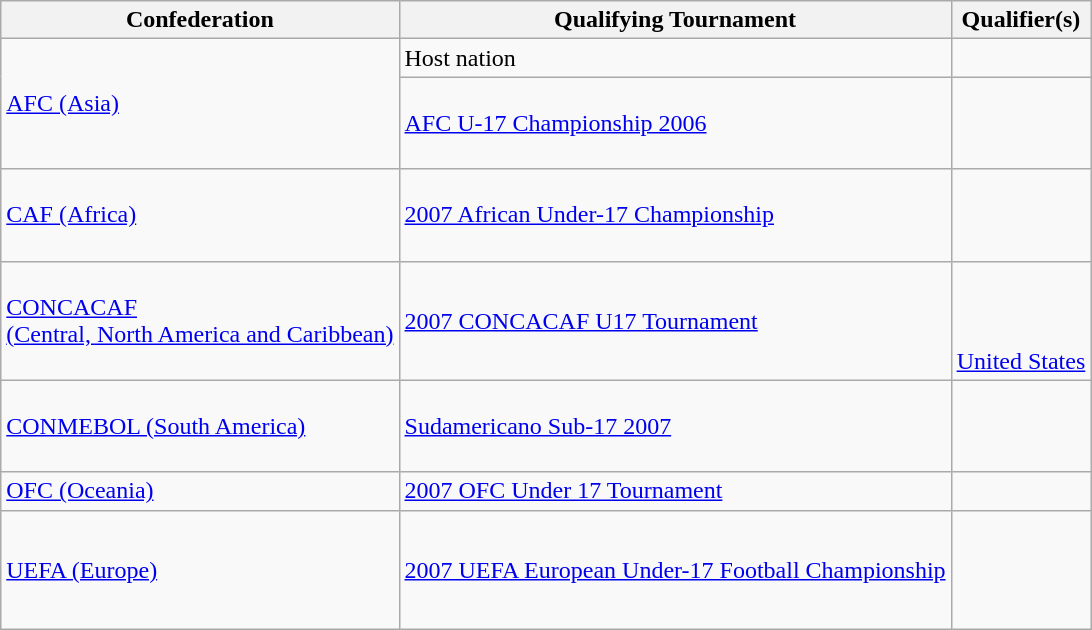<table class=wikitable>
<tr>
<th>Confederation</th>
<th>Qualifying Tournament</th>
<th>Qualifier(s)</th>
</tr>
<tr>
<td rowspan=2><a href='#'>AFC (Asia)</a></td>
<td>Host nation</td>
<td></td>
</tr>
<tr>
<td><a href='#'>AFC U-17 Championship 2006</a></td>
<td> <br>  <br>  <br> </td>
</tr>
<tr>
<td><a href='#'>CAF (Africa)</a></td>
<td><a href='#'>2007 African Under-17 Championship</a></td>
<td> <br>  <br>  <br> </td>
</tr>
<tr>
<td><a href='#'>CONCACAF <br>(Central, North America and Caribbean)</a></td>
<td><a href='#'>2007 CONCACAF U17 Tournament</a></td>
<td> <br>  <br>  <br>  <a href='#'>United States</a> <br> </td>
</tr>
<tr>
<td><a href='#'>CONMEBOL (South America)</a></td>
<td><a href='#'>Sudamericano Sub-17 2007</a></td>
<td> <br>  <br>  <br> </td>
</tr>
<tr>
<td><a href='#'>OFC (Oceania)</a></td>
<td><a href='#'>2007 OFC Under 17 Tournament</a></td>
<td></td>
</tr>
<tr>
<td><a href='#'>UEFA (Europe)</a></td>
<td><a href='#'>2007 UEFA European Under-17 Football Championship</a></td>
<td> <br>  <br>  <br>  <br> </td>
</tr>
</table>
